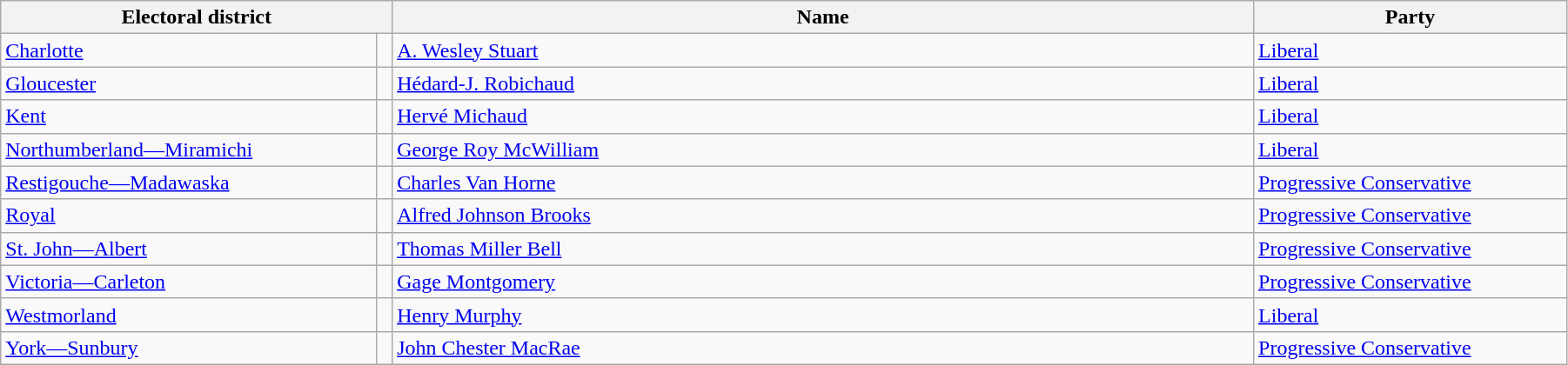<table class="wikitable" width=95%>
<tr>
<th colspan=2 width=25%>Electoral district</th>
<th>Name</th>
<th width=20%>Party</th>
</tr>
<tr>
<td width=24%><a href='#'>Charlotte</a></td>
<td></td>
<td><a href='#'>A. Wesley Stuart</a></td>
<td><a href='#'>Liberal</a></td>
</tr>
<tr>
<td><a href='#'>Gloucester</a></td>
<td></td>
<td><a href='#'>Hédard-J. Robichaud</a></td>
<td><a href='#'>Liberal</a></td>
</tr>
<tr>
<td><a href='#'>Kent</a></td>
<td></td>
<td><a href='#'>Hervé Michaud</a></td>
<td><a href='#'>Liberal</a></td>
</tr>
<tr>
<td><a href='#'>Northumberland—Miramichi</a></td>
<td></td>
<td><a href='#'>George Roy McWilliam</a></td>
<td><a href='#'>Liberal</a></td>
</tr>
<tr>
<td><a href='#'>Restigouche—Madawaska</a></td>
<td></td>
<td><a href='#'>Charles Van Horne</a></td>
<td><a href='#'>Progressive Conservative</a></td>
</tr>
<tr>
<td><a href='#'>Royal</a></td>
<td></td>
<td><a href='#'>Alfred Johnson Brooks</a></td>
<td><a href='#'>Progressive Conservative</a></td>
</tr>
<tr>
<td><a href='#'>St. John—Albert</a></td>
<td></td>
<td><a href='#'>Thomas Miller Bell</a></td>
<td><a href='#'>Progressive Conservative</a></td>
</tr>
<tr>
<td><a href='#'>Victoria—Carleton</a></td>
<td></td>
<td><a href='#'>Gage Montgomery</a></td>
<td><a href='#'>Progressive Conservative</a></td>
</tr>
<tr>
<td><a href='#'>Westmorland</a></td>
<td></td>
<td><a href='#'>Henry Murphy</a></td>
<td><a href='#'>Liberal</a></td>
</tr>
<tr>
<td><a href='#'>York—Sunbury</a></td>
<td></td>
<td><a href='#'>John Chester MacRae</a></td>
<td><a href='#'>Progressive Conservative</a></td>
</tr>
</table>
